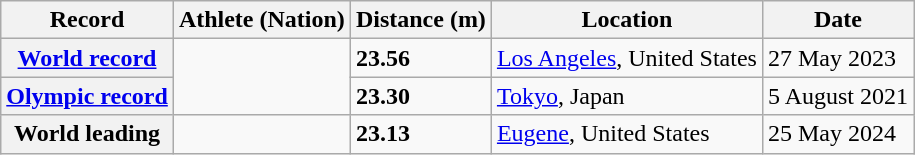<table class="wikitable">
<tr>
<th>Record</th>
<th>Athlete (Nation)</th>
<th>Distance (m)</th>
<th>Location</th>
<th>Date</th>
</tr>
<tr>
<th><a href='#'>World record</a></th>
<td rowspan="2"></td>
<td><strong>23.56</strong></td>
<td><a href='#'>Los Angeles</a>, United States</td>
<td>27 May 2023</td>
</tr>
<tr>
<th><a href='#'>Olympic record</a></th>
<td><strong>23.30</strong></td>
<td><a href='#'>Tokyo</a>, Japan</td>
<td>5 August 2021</td>
</tr>
<tr>
<th>World leading</th>
<td></td>
<td><strong>23.13</strong></td>
<td><a href='#'>Eugene</a>, United States</td>
<td>25 May 2024</td>
</tr>
</table>
